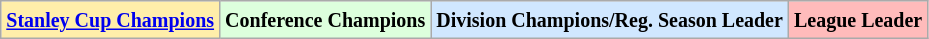<table class="wikitable">
<tr>
<td bgcolor="#ffeeaa"><small><strong><a href='#'>Stanley Cup Champions</a></strong></small></td>
<td bgcolor="#ddffdd"><small><strong>Conference Champions</strong></small></td>
<td bgcolor="#d0e7ff"><small><strong>Division Champions/Reg. Season Leader</strong></small></td>
<td bgcolor="#ffbbbb"><small><strong>League Leader</strong></small></td>
</tr>
</table>
